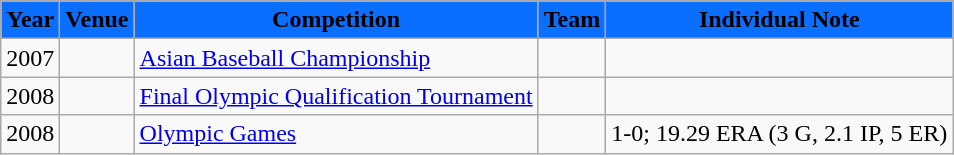<table class="wikitable">
<tr>
<th style="background:#0A6EFF"><span>Year</span></th>
<th style="background:#0A6EFF"><span>Venue</span></th>
<th style="background:#0A6EFF"><span>Competition</span></th>
<th style="background:#0A6EFF"><span>Team</span></th>
<th style="background:#0A6EFF"><span>Individual Note</span></th>
</tr>
<tr>
<td>2007</td>
<td></td>
<td><a href='#'>Asian Baseball Championship</a></td>
<td style="text-align:center"></td>
<td></td>
</tr>
<tr>
<td>2008</td>
<td></td>
<td><a href='#'>Final Olympic Qualification Tournament</a></td>
<td style="text-align:center"></td>
<td></td>
</tr>
<tr>
<td>2008</td>
<td></td>
<td><a href='#'>Olympic Games</a></td>
<td style="text-align:center"></td>
<td>1-0; 19.29 ERA (3 G, 2.1 IP, 5 ER)</td>
</tr>
</table>
